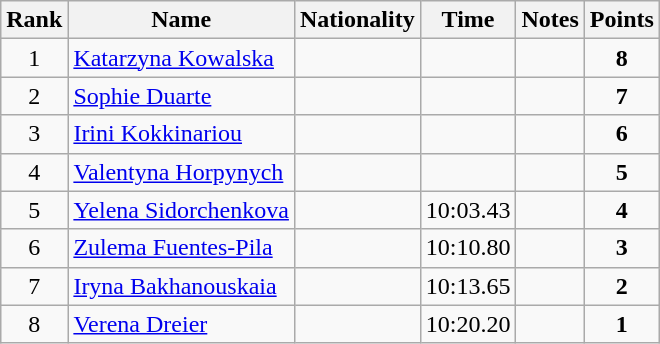<table class="wikitable sortable" style="text-align:center">
<tr>
<th>Rank</th>
<th>Name</th>
<th>Nationality</th>
<th>Time</th>
<th>Notes</th>
<th>Points</th>
</tr>
<tr>
<td>1</td>
<td align=left><a href='#'>Katarzyna Kowalska</a></td>
<td align=left></td>
<td></td>
<td></td>
<td><strong>8</strong></td>
</tr>
<tr>
<td>2</td>
<td align=left><a href='#'>Sophie Duarte</a></td>
<td align=left></td>
<td></td>
<td></td>
<td><strong>7</strong></td>
</tr>
<tr>
<td>3</td>
<td align=left><a href='#'>Irini Kokkinariou</a></td>
<td align=left></td>
<td></td>
<td></td>
<td><strong>6</strong></td>
</tr>
<tr>
<td>4</td>
<td align=left><a href='#'>Valentyna Horpynych</a></td>
<td align=left></td>
<td></td>
<td></td>
<td><strong>5</strong></td>
</tr>
<tr>
<td>5</td>
<td align=left><a href='#'>Yelena Sidorchenkova</a></td>
<td align=left></td>
<td>10:03.43</td>
<td></td>
<td><strong>4</strong></td>
</tr>
<tr>
<td>6</td>
<td align=left><a href='#'>Zulema Fuentes-Pila</a></td>
<td align=left></td>
<td>10:10.80</td>
<td></td>
<td><strong>3</strong></td>
</tr>
<tr>
<td>7</td>
<td align=left><a href='#'>Iryna Bakhanouskaia</a></td>
<td align=left></td>
<td>10:13.65</td>
<td></td>
<td><strong>2</strong></td>
</tr>
<tr>
<td>8</td>
<td align=left><a href='#'>Verena Dreier</a></td>
<td align=left></td>
<td>10:20.20</td>
<td></td>
<td><strong>1</strong></td>
</tr>
</table>
